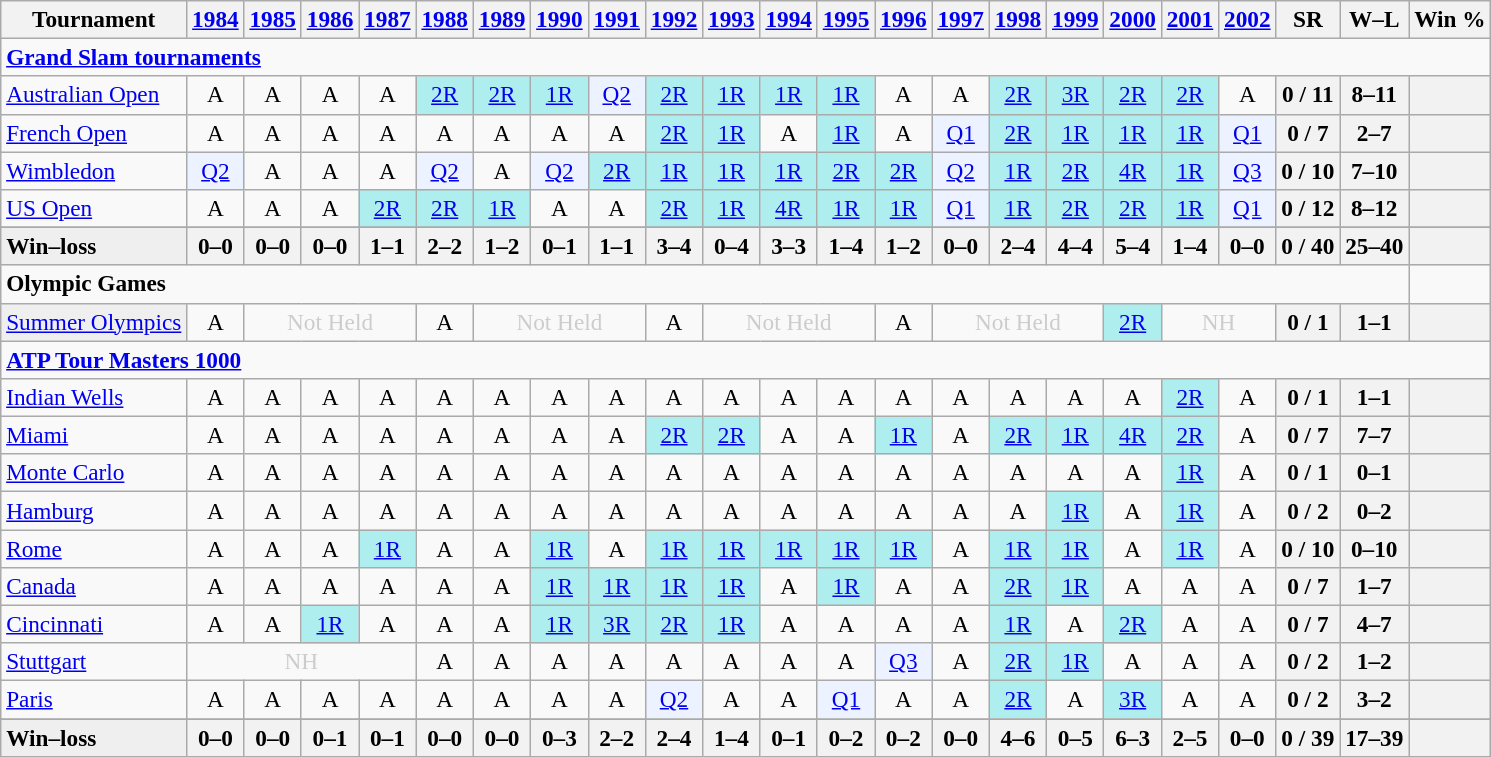<table class=wikitable style="text-align:center; font-size:97%">
<tr>
<th>Tournament</th>
<th><a href='#'>1984</a></th>
<th><a href='#'>1985</a></th>
<th><a href='#'>1986</a></th>
<th><a href='#'>1987</a></th>
<th><a href='#'>1988</a></th>
<th><a href='#'>1989</a></th>
<th><a href='#'>1990</a></th>
<th><a href='#'>1991</a></th>
<th><a href='#'>1992</a></th>
<th><a href='#'>1993</a></th>
<th><a href='#'>1994</a></th>
<th><a href='#'>1995</a></th>
<th><a href='#'>1996</a></th>
<th><a href='#'>1997</a></th>
<th><a href='#'>1998</a></th>
<th><a href='#'>1999</a></th>
<th><a href='#'>2000</a></th>
<th><a href='#'>2001</a></th>
<th><a href='#'>2002</a></th>
<th>SR</th>
<th>W–L</th>
<th>Win %</th>
</tr>
<tr>
<td colspan=23 align=left><strong><a href='#'>Grand Slam tournaments</a></strong></td>
</tr>
<tr>
<td align=left><a href='#'>Australian Open</a></td>
<td>A</td>
<td>A</td>
<td>A</td>
<td>A</td>
<td bgcolor=afeeee><a href='#'>2R</a></td>
<td bgcolor=afeeee><a href='#'>2R</a></td>
<td bgcolor=afeeee><a href='#'>1R</a></td>
<td bgcolor=ecf2ff><a href='#'>Q2</a></td>
<td bgcolor=afeeee><a href='#'>2R</a></td>
<td bgcolor=afeeee><a href='#'>1R</a></td>
<td bgcolor=afeeee><a href='#'>1R</a></td>
<td bgcolor=afeeee><a href='#'>1R</a></td>
<td>A</td>
<td>A</td>
<td bgcolor=afeeee><a href='#'>2R</a></td>
<td bgcolor=afeeee><a href='#'>3R</a></td>
<td bgcolor=afeeee><a href='#'>2R</a></td>
<td bgcolor=afeeee><a href='#'>2R</a></td>
<td>A</td>
<th>0 / 11</th>
<th>8–11</th>
<th></th>
</tr>
<tr>
<td align=left><a href='#'>French Open</a></td>
<td>A</td>
<td>A</td>
<td>A</td>
<td>A</td>
<td>A</td>
<td>A</td>
<td>A</td>
<td>A</td>
<td bgcolor=afeeee><a href='#'>2R</a></td>
<td bgcolor=afeeee><a href='#'>1R</a></td>
<td>A</td>
<td bgcolor=afeeee><a href='#'>1R</a></td>
<td>A</td>
<td bgcolor=ecf2ff><a href='#'>Q1</a></td>
<td bgcolor=afeeee><a href='#'>2R</a></td>
<td bgcolor=afeeee><a href='#'>1R</a></td>
<td bgcolor=afeeee><a href='#'>1R</a></td>
<td bgcolor=afeeee><a href='#'>1R</a></td>
<td bgcolor=ecf2ff><a href='#'>Q1</a></td>
<th>0 / 7</th>
<th>2–7</th>
<th></th>
</tr>
<tr>
<td align=left><a href='#'>Wimbledon</a></td>
<td bgcolor=ecf2ff><a href='#'>Q2</a></td>
<td>A</td>
<td>A</td>
<td>A</td>
<td bgcolor=ecf2ff><a href='#'>Q2</a></td>
<td>A</td>
<td bgcolor=ecf2ff><a href='#'>Q2</a></td>
<td bgcolor=afeeee><a href='#'>2R</a></td>
<td bgcolor=afeeee><a href='#'>1R</a></td>
<td bgcolor=afeeee><a href='#'>1R</a></td>
<td bgcolor=afeeee><a href='#'>1R</a></td>
<td bgcolor=afeeee><a href='#'>2R</a></td>
<td bgcolor=afeeee><a href='#'>2R</a></td>
<td bgcolor=ecf2ff><a href='#'>Q2</a></td>
<td bgcolor=afeeee><a href='#'>1R</a></td>
<td bgcolor=afeeee><a href='#'>2R</a></td>
<td bgcolor=afeeee><a href='#'>4R</a></td>
<td bgcolor=afeeee><a href='#'>1R</a></td>
<td bgcolor=ecf2ff><a href='#'>Q3</a></td>
<th>0 / 10</th>
<th>7–10</th>
<th></th>
</tr>
<tr>
<td align=left><a href='#'>US Open</a></td>
<td>A</td>
<td>A</td>
<td>A</td>
<td bgcolor=afeeee><a href='#'>2R</a></td>
<td bgcolor=afeeee><a href='#'>2R</a></td>
<td bgcolor=afeeee><a href='#'>1R</a></td>
<td>A</td>
<td>A</td>
<td bgcolor=afeeee><a href='#'>2R</a></td>
<td bgcolor=afeeee><a href='#'>1R</a></td>
<td bgcolor=afeeee><a href='#'>4R</a></td>
<td bgcolor=afeeee><a href='#'>1R</a></td>
<td bgcolor=afeeee><a href='#'>1R</a></td>
<td bgcolor=ecf2ff><a href='#'>Q1</a></td>
<td bgcolor=afeeee><a href='#'>1R</a></td>
<td bgcolor=afeeee><a href='#'>2R</a></td>
<td bgcolor=afeeee><a href='#'>2R</a></td>
<td bgcolor=afeeee><a href='#'>1R</a></td>
<td bgcolor=ecf2ff><a href='#'>Q1</a></td>
<th>0 / 12</th>
<th>8–12</th>
<th></th>
</tr>
<tr>
</tr>
<tr style=font-weight:bold;background:#efefef>
<td style=text-align:left>Win–loss</td>
<th>0–0</th>
<th>0–0</th>
<th>0–0</th>
<th>1–1</th>
<th>2–2</th>
<th>1–2</th>
<th>0–1</th>
<th>1–1</th>
<th>3–4</th>
<th>0–4</th>
<th>3–3</th>
<th>1–4</th>
<th>1–2</th>
<th>0–0</th>
<th>2–4</th>
<th>4–4</th>
<th>5–4</th>
<th>1–4</th>
<th>0–0</th>
<th>0 / 40</th>
<th>25–40</th>
<th></th>
</tr>
<tr>
<td colspan=22 align=left><strong>Olympic Games</strong></td>
</tr>
<tr>
<td style=background:#EFEFEF align=left><a href='#'>Summer Olympics</a></td>
<td>A</td>
<td colspan=3 style=color:#cccccc>Not Held</td>
<td>A</td>
<td colspan=3 style=color:#cccccc>Not Held</td>
<td>A</td>
<td colspan=3 style=color:#cccccc>Not Held</td>
<td>A</td>
<td colspan=3 style=color:#cccccc>Not Held</td>
<td style=background:#afeeee><a href='#'>2R</a></td>
<td colspan=2 style=color:#cccccc>NH</td>
<th>0 / 1</th>
<th>1–1</th>
<th></th>
</tr>
<tr>
<td colspan=25 style=text-align:left><strong><a href='#'>ATP Tour Masters 1000</a></strong></td>
</tr>
<tr>
<td align=left><a href='#'>Indian Wells</a></td>
<td>A</td>
<td>A</td>
<td>A</td>
<td>A</td>
<td>A</td>
<td>A</td>
<td>A</td>
<td>A</td>
<td>A</td>
<td>A</td>
<td>A</td>
<td>A</td>
<td>A</td>
<td>A</td>
<td>A</td>
<td>A</td>
<td>A</td>
<td bgcolor=afeeee><a href='#'>2R</a></td>
<td>A</td>
<th>0 / 1</th>
<th>1–1</th>
<th></th>
</tr>
<tr>
<td align=left><a href='#'>Miami</a></td>
<td>A</td>
<td>A</td>
<td>A</td>
<td>A</td>
<td>A</td>
<td>A</td>
<td>A</td>
<td>A</td>
<td bgcolor=afeeee><a href='#'>2R</a></td>
<td bgcolor=afeeee><a href='#'>2R</a></td>
<td>A</td>
<td>A</td>
<td bgcolor=afeeee><a href='#'>1R</a></td>
<td>A</td>
<td bgcolor=afeeee><a href='#'>2R</a></td>
<td bgcolor=afeeee><a href='#'>1R</a></td>
<td bgcolor=afeeee><a href='#'>4R</a></td>
<td bgcolor=afeeee><a href='#'>2R</a></td>
<td>A</td>
<th>0 / 7</th>
<th>7–7</th>
<th></th>
</tr>
<tr>
<td align=left><a href='#'>Monte Carlo</a></td>
<td>A</td>
<td>A</td>
<td>A</td>
<td>A</td>
<td>A</td>
<td>A</td>
<td>A</td>
<td>A</td>
<td>A</td>
<td>A</td>
<td>A</td>
<td>A</td>
<td>A</td>
<td>A</td>
<td>A</td>
<td>A</td>
<td>A</td>
<td bgcolor=afeeee><a href='#'>1R</a></td>
<td>A</td>
<th>0 / 1</th>
<th>0–1</th>
<th></th>
</tr>
<tr>
<td align=left><a href='#'>Hamburg</a></td>
<td>A</td>
<td>A</td>
<td>A</td>
<td>A</td>
<td>A</td>
<td>A</td>
<td>A</td>
<td>A</td>
<td>A</td>
<td>A</td>
<td>A</td>
<td>A</td>
<td>A</td>
<td>A</td>
<td>A</td>
<td bgcolor=afeeee><a href='#'>1R</a></td>
<td>A</td>
<td bgcolor=afeeee><a href='#'>1R</a></td>
<td>A</td>
<th>0 / 2</th>
<th>0–2</th>
<th></th>
</tr>
<tr>
<td align=left><a href='#'>Rome</a></td>
<td>A</td>
<td>A</td>
<td>A</td>
<td bgcolor=afeeee><a href='#'>1R</a></td>
<td>A</td>
<td>A</td>
<td bgcolor=afeeee><a href='#'>1R</a></td>
<td>A</td>
<td bgcolor=afeeee><a href='#'>1R</a></td>
<td bgcolor=afeeee><a href='#'>1R</a></td>
<td bgcolor=afeeee><a href='#'>1R</a></td>
<td bgcolor=afeeee><a href='#'>1R</a></td>
<td bgcolor=afeeee><a href='#'>1R</a></td>
<td>A</td>
<td bgcolor=afeeee><a href='#'>1R</a></td>
<td bgcolor=afeeee><a href='#'>1R</a></td>
<td>A</td>
<td bgcolor=afeeee><a href='#'>1R</a></td>
<td>A</td>
<th>0 / 10</th>
<th>0–10</th>
<th></th>
</tr>
<tr>
<td align=left><a href='#'>Canada</a></td>
<td>A</td>
<td>A</td>
<td>A</td>
<td>A</td>
<td>A</td>
<td>A</td>
<td bgcolor=afeeee><a href='#'>1R</a></td>
<td bgcolor=afeeee><a href='#'>1R</a></td>
<td bgcolor=afeeee><a href='#'>1R</a></td>
<td bgcolor=afeeee><a href='#'>1R</a></td>
<td>A</td>
<td bgcolor=afeeee><a href='#'>1R</a></td>
<td>A</td>
<td>A</td>
<td bgcolor=afeeee><a href='#'>2R</a></td>
<td bgcolor=afeeee><a href='#'>1R</a></td>
<td>A</td>
<td>A</td>
<td>A</td>
<th>0 / 7</th>
<th>1–7</th>
<th></th>
</tr>
<tr>
<td align=left><a href='#'>Cincinnati</a></td>
<td>A</td>
<td>A</td>
<td bgcolor=afeeee><a href='#'>1R</a></td>
<td>A</td>
<td>A</td>
<td>A</td>
<td bgcolor=afeeee><a href='#'>1R</a></td>
<td bgcolor=afeeee><a href='#'>3R</a></td>
<td bgcolor=afeeee><a href='#'>2R</a></td>
<td bgcolor=afeeee><a href='#'>1R</a></td>
<td>A</td>
<td>A</td>
<td>A</td>
<td>A</td>
<td bgcolor=afeeee><a href='#'>1R</a></td>
<td>A</td>
<td bgcolor=afeeee><a href='#'>2R</a></td>
<td>A</td>
<td>A</td>
<th>0 / 7</th>
<th>4–7</th>
<th></th>
</tr>
<tr>
<td align=left><a href='#'>Stuttgart</a></td>
<td colspan=4 style=color:#cccccc>NH</td>
<td>A</td>
<td>A</td>
<td>A</td>
<td>A</td>
<td>A</td>
<td>A</td>
<td>A</td>
<td>A</td>
<td bgcolor=ecf2ff><a href='#'>Q3</a></td>
<td>A</td>
<td bgcolor=afeeee><a href='#'>2R</a></td>
<td bgcolor=afeeee><a href='#'>1R</a></td>
<td>A</td>
<td>A</td>
<td>A</td>
<th>0 / 2</th>
<th>1–2</th>
<th></th>
</tr>
<tr>
<td align=left><a href='#'>Paris</a></td>
<td>A</td>
<td>A</td>
<td>A</td>
<td>A</td>
<td>A</td>
<td>A</td>
<td>A</td>
<td>A</td>
<td bgcolor=ecf2ff><a href='#'>Q2</a></td>
<td>A</td>
<td>A</td>
<td bgcolor=ecf2ff><a href='#'>Q1</a></td>
<td>A</td>
<td>A</td>
<td bgcolor=afeeee><a href='#'>2R</a></td>
<td>A</td>
<td bgcolor=afeeee><a href='#'>3R</a></td>
<td>A</td>
<td>A</td>
<th>0 / 2</th>
<th>3–2</th>
<th></th>
</tr>
<tr>
</tr>
<tr style=font-weight:bold;background:#efefef>
<td style=text-align:left>Win–loss</td>
<th>0–0</th>
<th>0–0</th>
<th>0–1</th>
<th>0–1</th>
<th>0–0</th>
<th>0–0</th>
<th>0–3</th>
<th>2–2</th>
<th>2–4</th>
<th>1–4</th>
<th>0–1</th>
<th>0–2</th>
<th>0–2</th>
<th>0–0</th>
<th>4–6</th>
<th>0–5</th>
<th>6–3</th>
<th>2–5</th>
<th>0–0</th>
<th>0 / 39</th>
<th>17–39</th>
<th></th>
</tr>
</table>
